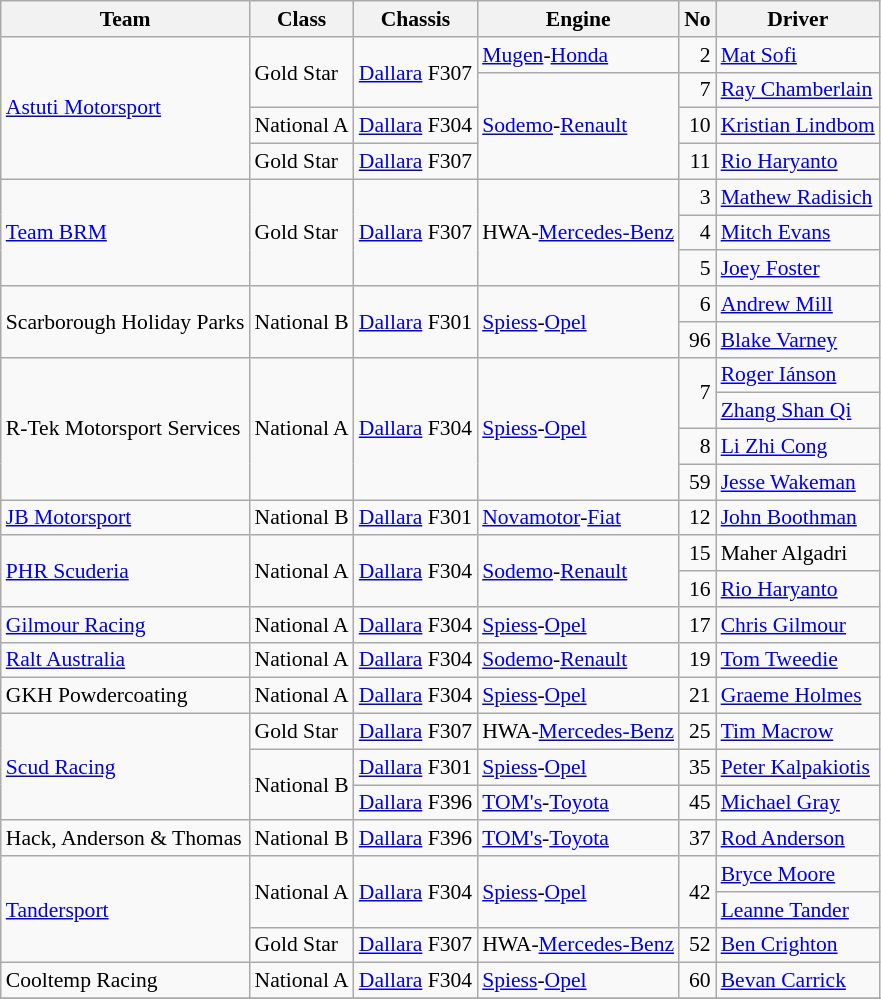<table class="wikitable" style="font-size: 90%;">
<tr>
<th>Team</th>
<th>Class</th>
<th>Chassis</th>
<th>Engine</th>
<th>No</th>
<th>Driver</th>
</tr>
<tr>
<td rowspan=4><a href='#'>Astuti Motorsport</a></td>
<td rowspan=2>Gold Star</td>
<td rowspan=2><a href='#'>Dallara</a> F307</td>
<td><a href='#'>Mugen</a>-<a href='#'>Honda</a></td>
<td align="right">2</td>
<td> <a href='#'>Mat Sofi</a></td>
</tr>
<tr>
<td rowspan=3><a href='#'>Sodemo</a>-<a href='#'>Renault</a></td>
<td align="right">7</td>
<td> <a href='#'>Ray Chamberlain</a></td>
</tr>
<tr>
<td>National A</td>
<td><a href='#'>Dallara</a> F304</td>
<td align="right">10</td>
<td> <a href='#'>Kristian Lindbom</a></td>
</tr>
<tr>
<td>Gold Star</td>
<td><a href='#'>Dallara</a> F307</td>
<td align="right">11</td>
<td> <a href='#'>Rio Haryanto</a></td>
</tr>
<tr>
<td rowspan=3><a href='#'>Team BRM</a></td>
<td rowspan=3>Gold Star</td>
<td rowspan=3><a href='#'>Dallara</a> F307</td>
<td rowspan=3>HWA-<a href='#'>Mercedes-Benz</a></td>
<td align="right">3</td>
<td> <a href='#'>Mathew Radisich</a></td>
</tr>
<tr>
<td align="right">4</td>
<td> <a href='#'>Mitch Evans</a></td>
</tr>
<tr>
<td align="right">5</td>
<td> <a href='#'>Joey Foster</a></td>
</tr>
<tr>
<td rowspan=2>Scarborough Holiday Parks</td>
<td rowspan=2>National B</td>
<td rowspan=2><a href='#'>Dallara</a> F301</td>
<td rowspan=2><a href='#'>Spiess</a>-<a href='#'>Opel</a></td>
<td align="right">6</td>
<td> <a href='#'>Andrew Mill</a></td>
</tr>
<tr>
<td align="right">96</td>
<td> <a href='#'>Blake Varney</a></td>
</tr>
<tr>
<td rowspan=4>R-Tek Motorsport Services</td>
<td rowspan=4>National A</td>
<td rowspan=4><a href='#'>Dallara</a> F304</td>
<td rowspan=4><a href='#'>Spiess</a>-<a href='#'>Opel</a></td>
<td rowspan=2 align="right">7</td>
<td> <a href='#'>Roger Iánson</a></td>
</tr>
<tr>
<td> <a href='#'>Zhang Shan Qi</a></td>
</tr>
<tr>
<td align="right">8</td>
<td> <a href='#'>Li Zhi Cong</a></td>
</tr>
<tr>
<td align="right">59</td>
<td> <a href='#'>Jesse Wakeman</a></td>
</tr>
<tr>
<td><a href='#'>JB Motorsport</a></td>
<td>National B</td>
<td><a href='#'>Dallara</a> F301</td>
<td><a href='#'>Novamotor</a>-<a href='#'>Fiat</a></td>
<td align="right">12</td>
<td> <a href='#'>John Boothman</a></td>
</tr>
<tr>
<td rowspan=2><a href='#'>PHR Scuderia</a></td>
<td rowspan=2>National A</td>
<td rowspan=2><a href='#'>Dallara</a> F304</td>
<td rowspan=2><a href='#'>Sodemo</a>-<a href='#'>Renault</a></td>
<td align="right">15</td>
<td> Maher Algadri</td>
</tr>
<tr>
<td align="right">16</td>
<td> <a href='#'>Rio Haryanto</a></td>
</tr>
<tr>
<td><a href='#'>Gilmour Racing</a></td>
<td>National A</td>
<td><a href='#'>Dallara</a> F304</td>
<td><a href='#'>Spiess</a>-<a href='#'>Opel</a></td>
<td align="right">17</td>
<td> <a href='#'>Chris Gilmour</a></td>
</tr>
<tr>
<td><a href='#'>Ralt Australia</a></td>
<td>National A</td>
<td><a href='#'>Dallara</a> F304</td>
<td><a href='#'>Sodemo</a>-<a href='#'>Renault</a></td>
<td align="right">19</td>
<td> <a href='#'>Tom Tweedie</a></td>
</tr>
<tr>
<td>GKH Powdercoating</td>
<td>National A</td>
<td><a href='#'>Dallara</a> F304</td>
<td><a href='#'>Spiess</a>-<a href='#'>Opel</a></td>
<td align="right">21</td>
<td> <a href='#'>Graeme Holmes</a></td>
</tr>
<tr>
<td rowspan=3><a href='#'>Scud Racing</a></td>
<td>Gold Star</td>
<td><a href='#'>Dallara</a> F307</td>
<td>HWA-<a href='#'>Mercedes-Benz</a></td>
<td align="right">25</td>
<td> <a href='#'>Tim Macrow</a></td>
</tr>
<tr>
<td rowspan=2>National B</td>
<td><a href='#'>Dallara</a> F301</td>
<td><a href='#'>Spiess</a>-<a href='#'>Opel</a></td>
<td align="right">35</td>
<td> <a href='#'>Peter Kalpakiotis</a></td>
</tr>
<tr>
<td><a href='#'>Dallara</a> F396</td>
<td><a href='#'>TOM's</a>-<a href='#'>Toyota</a></td>
<td align="right">45</td>
<td> <a href='#'>Michael Gray</a></td>
</tr>
<tr>
<td>Hack, Anderson & Thomas</td>
<td>National B</td>
<td><a href='#'>Dallara</a> F396</td>
<td><a href='#'>TOM's</a>-<a href='#'>Toyota</a></td>
<td align="right">37</td>
<td> <a href='#'>Rod Anderson</a></td>
</tr>
<tr>
<td rowspan=3><a href='#'>Tandersport</a></td>
<td rowspan=2>National A</td>
<td rowspan=2><a href='#'>Dallara</a> F304</td>
<td rowspan=2><a href='#'>Spiess</a>-<a href='#'>Opel</a></td>
<td rowspan=2 align="right">42</td>
<td> <a href='#'>Bryce Moore</a></td>
</tr>
<tr>
<td> <a href='#'>Leanne Tander</a></td>
</tr>
<tr>
<td>Gold Star</td>
<td><a href='#'>Dallara</a> F307</td>
<td>HWA-<a href='#'>Mercedes-Benz</a></td>
<td align="right">52</td>
<td> <a href='#'>Ben Crighton</a></td>
</tr>
<tr>
<td>Cooltemp Racing</td>
<td>National A</td>
<td><a href='#'>Dallara</a> F304</td>
<td><a href='#'>Spiess</a>-<a href='#'>Opel</a></td>
<td align="right">60</td>
<td> <a href='#'>Bevan Carrick</a></td>
</tr>
<tr>
</tr>
</table>
